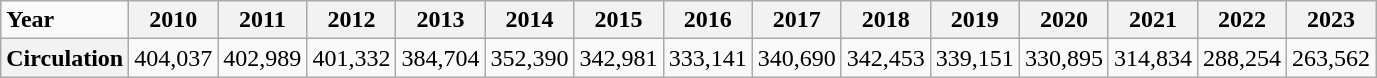<table class="wikitable">
<tr>
<td><strong>Year</strong></td>
<th>2010</th>
<th>2011</th>
<th>2012</th>
<th>2013</th>
<th>2014</th>
<th>2015</th>
<th>2016</th>
<th>2017</th>
<th>2018</th>
<th>2019</th>
<th>2020</th>
<th>2021</th>
<th>2022</th>
<th>2023</th>
</tr>
<tr>
<th>Circulation</th>
<td>404,037</td>
<td>402,989</td>
<td>401,332</td>
<td>384,704</td>
<td>352,390</td>
<td>342,981</td>
<td>333,141</td>
<td>340,690</td>
<td>342,453</td>
<td>339,151</td>
<td>330,895</td>
<td>314,834</td>
<td>288,254</td>
<td>263,562</td>
</tr>
</table>
